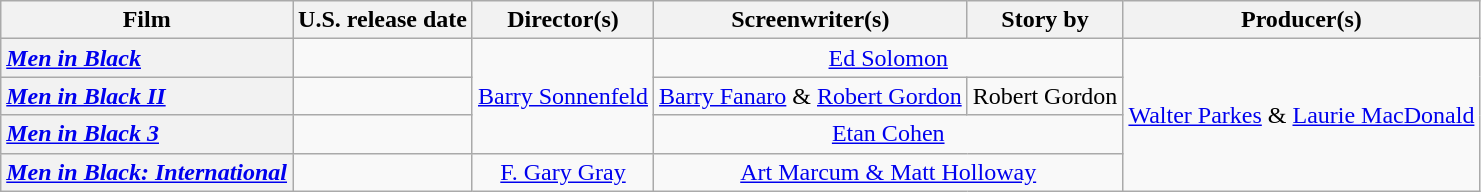<table class="wikitable plainrowheaders" style="text-align:center;">
<tr>
<th>Film</th>
<th>U.S. release date</th>
<th>Director(s)</th>
<th>Screenwriter(s)</th>
<th>Story by</th>
<th>Producer(s)</th>
</tr>
<tr>
<th scope="row" style="text-align:left"><em><a href='#'>Men in Black</a></em></th>
<td style="text-align:left"></td>
<td rowspan="3"><a href='#'>Barry Sonnenfeld</a></td>
<td colspan="2"><a href='#'>Ed Solomon</a></td>
<td rowspan="4"><a href='#'>Walter Parkes</a> & <a href='#'>Laurie MacDonald</a></td>
</tr>
<tr>
<th scope="row" style="text-align:left"><em><a href='#'>Men in Black II</a></em></th>
<td style="text-align:left"></td>
<td><a href='#'>Barry Fanaro</a> & <a href='#'>Robert Gordon</a></td>
<td>Robert Gordon</td>
</tr>
<tr>
<th scope="row" style="text-align:left"><em><a href='#'>Men in Black 3</a></em></th>
<td style="text-align:left"></td>
<td colspan="2"><a href='#'>Etan Cohen</a></td>
</tr>
<tr>
<th scope="row" style="text-align:left"><em><a href='#'>Men in Black: International</a></em></th>
<td style="text-align:left"></td>
<td><a href='#'>F. Gary Gray</a></td>
<td colspan="2"><a href='#'>Art Marcum & Matt Holloway</a></td>
</tr>
</table>
